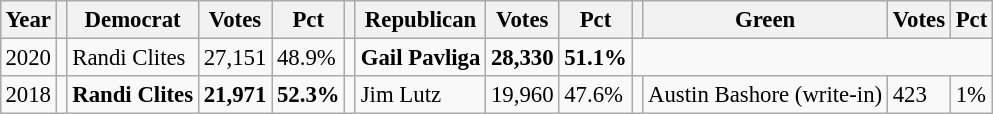<table class="wikitable" style="margin:0.5em ; font-size:95%">
<tr>
<th>Year</th>
<th></th>
<th>Democrat</th>
<th>Votes</th>
<th>Pct</th>
<th></th>
<th>Republican</th>
<th>Votes</th>
<th>Pct</th>
<th></th>
<th>Green</th>
<th>Votes</th>
<th>Pct</th>
</tr>
<tr>
<td>2020</td>
<td></td>
<td>Randi Clites</td>
<td>27,151</td>
<td>48.9%</td>
<td></td>
<td><strong>Gail Pavliga</strong></td>
<td><strong>28,330</strong></td>
<td><strong>51.1%</strong></td>
</tr>
<tr>
<td>2018</td>
<td></td>
<td><strong>Randi Clites</strong></td>
<td><strong>21,971</strong></td>
<td><strong>52.3%</strong></td>
<td></td>
<td>Jim Lutz</td>
<td>19,960</td>
<td>47.6%</td>
<td></td>
<td>Austin Bashore (write-in)</td>
<td>423</td>
<td>1%</td>
</tr>
</table>
